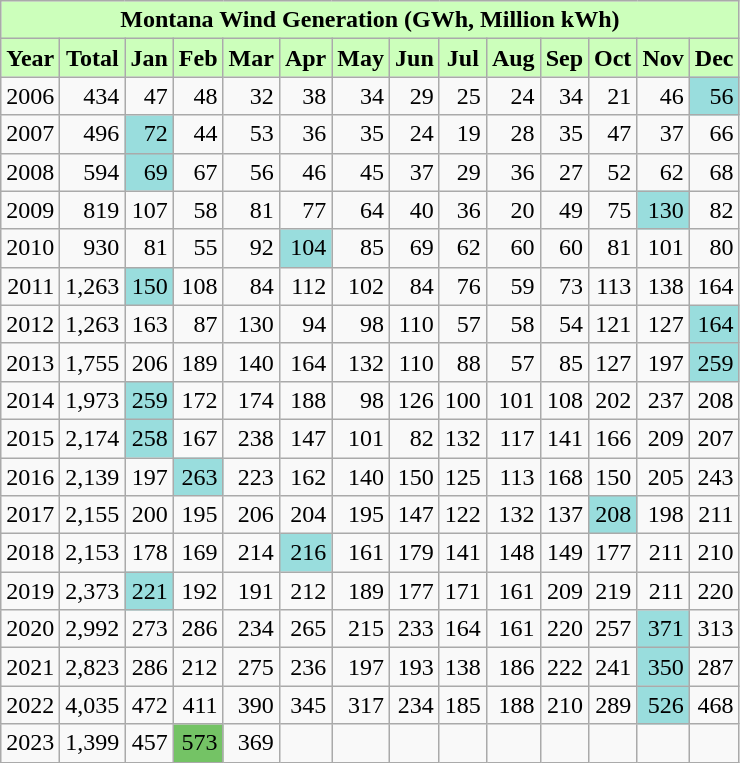<table class="wikitable" style="text-align:right;">
<tr>
<th colspan="14" style="background:#cfb;">Montana Wind Generation (GWh, Million kWh)</th>
</tr>
<tr>
<th style="background:#cfb;">Year</th>
<th style="background:#cfb;">Total</th>
<th style="background:#cfb;">Jan</th>
<th style="background:#cfb;">Feb</th>
<th style="background:#cfb;">Mar</th>
<th style="background:#cfb;">Apr</th>
<th style="background:#cfb;">May</th>
<th style="background:#cfb;">Jun</th>
<th style="background:#cfb;">Jul</th>
<th style="background:#cfb;">Aug</th>
<th style="background:#cfb;">Sep</th>
<th style="background:#cfb;">Oct</th>
<th style="background:#cfb;">Nov</th>
<th style="background:#cfb;">Dec</th>
</tr>
<tr align=right>
<td>2006</td>
<td>434</td>
<td>47</td>
<td>48</td>
<td>32</td>
<td>38</td>
<td>34</td>
<td>29</td>
<td>25</td>
<td>24</td>
<td>34</td>
<td>21</td>
<td>46</td>
<td style="background-color: #9dd;">56</td>
</tr>
<tr align=right>
<td>2007</td>
<td>496</td>
<td style="background-color: #9dd;">72</td>
<td>44</td>
<td>53</td>
<td>36</td>
<td>35</td>
<td>24</td>
<td>19</td>
<td>28</td>
<td>35</td>
<td>47</td>
<td>37</td>
<td>66</td>
</tr>
<tr align=right>
<td>2008</td>
<td>594</td>
<td style="background-color: #9dd;">69</td>
<td>67</td>
<td>56</td>
<td>46</td>
<td>45</td>
<td>37</td>
<td>29</td>
<td>36</td>
<td>27</td>
<td>52</td>
<td>62</td>
<td>68</td>
</tr>
<tr align=right>
<td>2009</td>
<td>819</td>
<td>107</td>
<td>58</td>
<td>81</td>
<td>77</td>
<td>64</td>
<td>40</td>
<td>36</td>
<td>20</td>
<td>49</td>
<td>75</td>
<td style="background-color: #9dd;">130</td>
<td>82</td>
</tr>
<tr align=right>
<td>2010</td>
<td>930</td>
<td>81</td>
<td>55</td>
<td>92</td>
<td style="background-color: #9dd;">104</td>
<td>85</td>
<td>69</td>
<td>62</td>
<td>60</td>
<td>60</td>
<td>81</td>
<td>101</td>
<td>80</td>
</tr>
<tr align=right>
<td>2011</td>
<td>1,263</td>
<td style="background-color: #9dd;">150</td>
<td>108</td>
<td>84</td>
<td>112</td>
<td>102</td>
<td>84</td>
<td>76</td>
<td>59</td>
<td>73</td>
<td>113</td>
<td>138</td>
<td>164</td>
</tr>
<tr align=right>
<td>2012</td>
<td>1,263</td>
<td>163</td>
<td>87</td>
<td>130</td>
<td>94</td>
<td>98</td>
<td>110</td>
<td>57</td>
<td>58</td>
<td>54</td>
<td>121</td>
<td>127</td>
<td style="background-color: #9dd;">164</td>
</tr>
<tr align=right>
<td>2013</td>
<td>1,755</td>
<td>206</td>
<td>189</td>
<td>140</td>
<td>164</td>
<td>132</td>
<td>110</td>
<td>88</td>
<td>57</td>
<td>85</td>
<td>127</td>
<td>197</td>
<td style="background-color: #9dd;">259</td>
</tr>
<tr align=right>
<td>2014</td>
<td>1,973</td>
<td style="background-color: #9dd;">259</td>
<td>172</td>
<td>174</td>
<td>188</td>
<td>98</td>
<td>126</td>
<td>100</td>
<td>101</td>
<td>108</td>
<td>202</td>
<td>237</td>
<td>208</td>
</tr>
<tr align=right>
<td>2015</td>
<td>2,174</td>
<td style="background-color: #9dd;">258</td>
<td>167</td>
<td>238</td>
<td>147</td>
<td>101</td>
<td>82</td>
<td>132</td>
<td>117</td>
<td>141</td>
<td>166</td>
<td>209</td>
<td>207</td>
</tr>
<tr align=right>
<td>2016</td>
<td>2,139</td>
<td>197</td>
<td style="background-color: #9dd;">263</td>
<td>223</td>
<td>162</td>
<td>140</td>
<td>150</td>
<td>125</td>
<td>113</td>
<td>168</td>
<td>150</td>
<td>205</td>
<td>243</td>
</tr>
<tr align=right>
<td>2017</td>
<td>2,155</td>
<td>200</td>
<td>195</td>
<td>206</td>
<td>204</td>
<td>195</td>
<td>147</td>
<td>122</td>
<td>132</td>
<td>137</td>
<td style="background-color: #9dd;">208</td>
<td>198</td>
<td>211</td>
</tr>
<tr align=right>
<td>2018</td>
<td>2,153</td>
<td>178</td>
<td>169</td>
<td>214</td>
<td style="background-color: #9dd;">216</td>
<td>161</td>
<td>179</td>
<td>141</td>
<td>148</td>
<td>149</td>
<td>177</td>
<td>211</td>
<td>210</td>
</tr>
<tr align=right>
<td>2019</td>
<td>2,373</td>
<td style="background-color: #9dd;">221</td>
<td>192</td>
<td>191</td>
<td>212</td>
<td>189</td>
<td>177</td>
<td>171</td>
<td>161</td>
<td>209</td>
<td>219</td>
<td>211</td>
<td>220</td>
</tr>
<tr align=right>
<td>2020</td>
<td>2,992</td>
<td>273</td>
<td>286</td>
<td>234</td>
<td>265</td>
<td>215</td>
<td>233</td>
<td>164</td>
<td>161</td>
<td>220</td>
<td>257</td>
<td style="background-color: #9dd;">371</td>
<td>313</td>
</tr>
<tr align=right>
<td>2021</td>
<td>2,823</td>
<td>286</td>
<td>212</td>
<td>275</td>
<td>236</td>
<td>197</td>
<td>193</td>
<td>138</td>
<td>186</td>
<td>222</td>
<td>241</td>
<td style="background-color: #9dd;">350</td>
<td>287</td>
</tr>
<tr align=right>
<td>2022</td>
<td>4,035</td>
<td>472</td>
<td>411</td>
<td>390</td>
<td>345</td>
<td>317</td>
<td>234</td>
<td>185</td>
<td>188</td>
<td>210</td>
<td>289</td>
<td style="background-color: #9dd;">526</td>
<td>468</td>
</tr>
<tr align=right>
<td>2023</td>
<td>1,399</td>
<td>457</td>
<td style="background-color: #74C365">573</td>
<td>369</td>
<td></td>
<td></td>
<td></td>
<td></td>
<td></td>
<td></td>
<td></td>
<td></td>
<td></td>
</tr>
</table>
